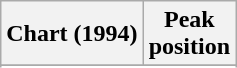<table class="wikitable sortable">
<tr>
<th align="left">Chart (1994)</th>
<th style="text-align:center;">Peak<br>position</th>
</tr>
<tr>
</tr>
<tr>
</tr>
<tr>
</tr>
</table>
